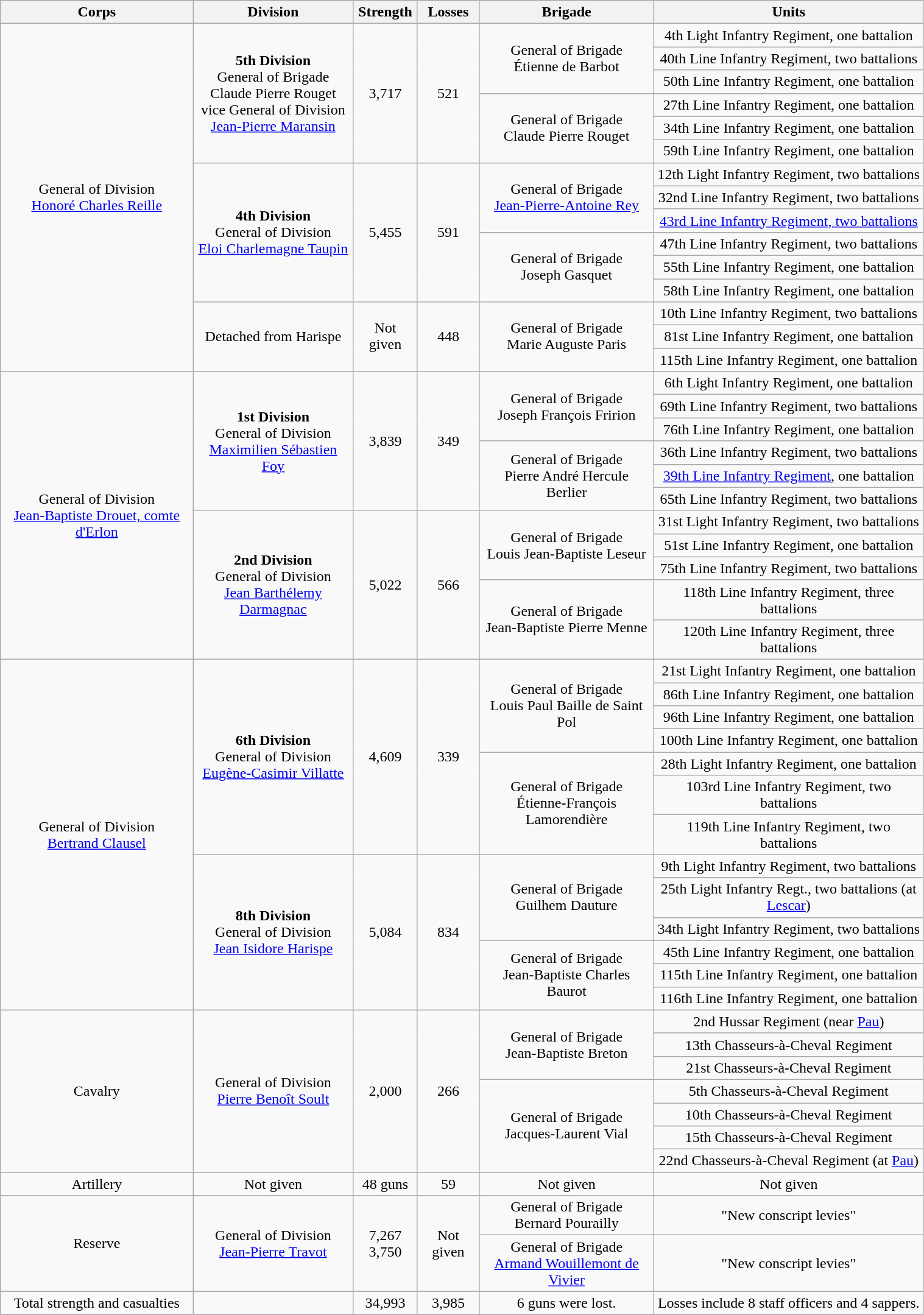<table class="wikitable" style="text-align:center; width:80%;">
<tr>
<th>Corps</th>
<th>Division</th>
<th>Strength</th>
<th>Losses</th>
<th>Brigade</th>
<th>Units</th>
</tr>
<tr>
<td ROWSPAN=15>General of Division<br><a href='#'>Honoré Charles Reille</a><br></td>
<td ROWSPAN=6><strong>5th Division</strong><br>General of Brigade<br>Claude Pierre Rouget <br>vice General of Division<br><a href='#'>Jean-Pierre Maransin</a></td>
<td ROWSPAN=6>3,717</td>
<td ROWSPAN=6>521</td>
<td ROWSPAN=3>General of Brigade<br>Étienne de Barbot</td>
<td>4th Light Infantry Regiment, one battalion</td>
</tr>
<tr>
<td>40th Line Infantry Regiment, two battalions</td>
</tr>
<tr>
<td>50th Line Infantry Regiment, one battalion</td>
</tr>
<tr>
<td ROWSPAN=3>General of Brigade<br>Claude Pierre Rouget</td>
<td>27th Line Infantry Regiment, one battalion</td>
</tr>
<tr>
<td>34th Line Infantry Regiment, one battalion</td>
</tr>
<tr>
<td>59th Line Infantry Regiment, one battalion</td>
</tr>
<tr>
<td ROWSPAN=6><strong>4th Division</strong><br>General of Division<br><a href='#'>Eloi Charlemagne Taupin</a><br></td>
<td ROWSPAN=6>5,455</td>
<td ROWSPAN=6>591</td>
<td ROWSPAN=3>General of Brigade<br><a href='#'>Jean-Pierre-Antoine Rey</a></td>
<td>12th Light Infantry Regiment, two battalions</td>
</tr>
<tr>
<td>32nd Line Infantry Regiment, two battalions</td>
</tr>
<tr>
<td><a href='#'>43rd Line Infantry Regiment, two battalions</a></td>
</tr>
<tr>
<td ROWSPAN=3>General of Brigade<br>Joseph Gasquet</td>
<td>47th Line Infantry Regiment, two battalions</td>
</tr>
<tr>
<td>55th Line Infantry Regiment, one battalion</td>
</tr>
<tr>
<td>58th Line Infantry Regiment, one battalion</td>
</tr>
<tr>
<td ROWSPAN=3>Detached from Harispe</td>
<td ROWSPAN=3>Not given</td>
<td ROWSPAN=3>448</td>
<td ROWSPAN=3>General of Brigade<br>Marie Auguste Paris</td>
<td>10th Line Infantry Regiment, two battalions</td>
</tr>
<tr>
<td>81st Line Infantry Regiment, one battalion</td>
</tr>
<tr>
<td>115th Line Infantry Regiment, one battalion</td>
</tr>
<tr>
<td ROWSPAN=11>General of Division<br><a href='#'>Jean-Baptiste Drouet, comte d'Erlon</a><br></td>
<td ROWSPAN=6><strong>1st Division</strong><br>General of Division<br><a href='#'>Maximilien Sébastien Foy</a><br></td>
<td ROWSPAN=6>3,839</td>
<td ROWSPAN=6>349</td>
<td ROWSPAN=3>General of Brigade<br>Joseph François Fririon</td>
<td>6th Light Infantry Regiment, one battalion</td>
</tr>
<tr>
<td>69th Line Infantry Regiment, two battalions</td>
</tr>
<tr>
<td>76th Line Infantry Regiment, one battalion</td>
</tr>
<tr>
<td ROWSPAN=3>General of Brigade<br>Pierre André Hercule Berlier</td>
<td>36th Line Infantry Regiment, two battalions</td>
</tr>
<tr>
<td><a href='#'>39th Line Infantry Regiment</a>, one battalion</td>
</tr>
<tr>
<td>65th Line Infantry Regiment, two battalions</td>
</tr>
<tr>
<td ROWSPAN=5><strong>2nd Division</strong><br>General of Division<br><a href='#'>Jean Barthélemy Darmagnac</a><br></td>
<td ROWSPAN=5>5,022</td>
<td ROWSPAN=5>566</td>
<td ROWSPAN=3>General of Brigade<br>Louis Jean-Baptiste Leseur</td>
<td>31st Light Infantry Regiment, two battalions</td>
</tr>
<tr>
<td>51st Line Infantry Regiment, one battalion</td>
</tr>
<tr>
<td>75th Line Infantry Regiment, two battalions</td>
</tr>
<tr>
<td ROWSPAN=2>General of Brigade<br>Jean-Baptiste Pierre Menne</td>
<td>118th Line Infantry Regiment, three battalions</td>
</tr>
<tr>
<td>120th Line Infantry Regiment, three battalions</td>
</tr>
<tr>
<td ROWSPAN=13>General of Division<br><a href='#'>Bertrand Clausel</a><br></td>
<td ROWSPAN=7><strong>6th Division</strong><br>General of Division<br><a href='#'>Eugène-Casimir Villatte</a><br></td>
<td ROWSPAN=7>4,609</td>
<td ROWSPAN=7>339</td>
<td ROWSPAN=4>General of Brigade<br>Louis Paul Baille de Saint Pol</td>
<td>21st Light Infantry Regiment, one battalion</td>
</tr>
<tr>
<td>86th Line Infantry Regiment, one battalion</td>
</tr>
<tr>
<td>96th Line Infantry Regiment, one battalion</td>
</tr>
<tr>
<td>100th Line Infantry Regiment, one battalion</td>
</tr>
<tr>
<td ROWSPAN=3>General of Brigade<br>Étienne-François Lamorendière</td>
<td>28th Light Infantry Regiment, one battalion</td>
</tr>
<tr>
<td>103rd Line Infantry Regiment, two battalions</td>
</tr>
<tr>
<td>119th Line Infantry Regiment, two battalions</td>
</tr>
<tr>
<td ROWSPAN=6><strong>8th Division</strong><br>General of Division<br><a href='#'>Jean Isidore Harispe</a><br></td>
<td ROWSPAN=6>5,084</td>
<td ROWSPAN=6>834</td>
<td ROWSPAN=3>General of Brigade<br>Guilhem Dauture</td>
<td>9th Light Infantry Regiment, two battalions</td>
</tr>
<tr>
<td>25th Light Infantry Regt., two battalions (at <a href='#'>Lescar</a>)</td>
</tr>
<tr>
<td>34th Light Infantry Regiment, two battalions</td>
</tr>
<tr>
<td ROWSPAN=3>General of Brigade<br>Jean-Baptiste Charles Baurot</td>
<td>45th Line Infantry Regiment, one battalion</td>
</tr>
<tr>
<td>115th Line Infantry Regiment, one battalion</td>
</tr>
<tr>
<td>116th Line Infantry Regiment, one battalion</td>
</tr>
<tr>
<td ROWSPAN=7>Cavalry</td>
<td ROWSPAN=7>General of Division<br><a href='#'>Pierre Benoît Soult</a></td>
<td ROWSPAN=7>2,000</td>
<td ROWSPAN=7>266</td>
<td ROWSPAN=3>General of Brigade<br>Jean-Baptiste Breton</td>
<td>2nd Hussar Regiment (near <a href='#'>Pau</a>)</td>
</tr>
<tr>
<td>13th Chasseurs-à-Cheval Regiment</td>
</tr>
<tr>
<td>21st Chasseurs-à-Cheval Regiment</td>
</tr>
<tr>
<td ROWSPAN=4>General of Brigade<br>Jacques-Laurent Vial</td>
<td>5th Chasseurs-à-Cheval Regiment</td>
</tr>
<tr>
<td>10th Chasseurs-à-Cheval Regiment</td>
</tr>
<tr>
<td>15th Chasseurs-à-Cheval Regiment</td>
</tr>
<tr>
<td>22nd Chasseurs-à-Cheval Regiment (at <a href='#'>Pau</a>)</td>
</tr>
<tr>
<td ROWSPAN=1>Artillery</td>
<td ROWSPAN=1>Not given</td>
<td ROWSPAN=1>48 guns</td>
<td ROWSPAN=1>59</td>
<td ROWSPAN=1>Not given</td>
<td>Not given</td>
</tr>
<tr>
<td ROWSPAN=2>Reserve</td>
<td ROWSPAN=2>General of Division<br><a href='#'>Jean-Pierre Travot</a><br></td>
<td ROWSPAN=2>7,267<br>3,750</td>
<td ROWSPAN=2>Not given</td>
<td ROWSPAN=1>General of Brigade<br>Bernard Pourailly</td>
<td>"New conscript levies"</td>
</tr>
<tr>
<td ROWSPAN=1>General of Brigade<br><a href='#'>Armand Wouillemont de Vivier</a></td>
<td>"New conscript levies"</td>
</tr>
<tr>
<td ROWSPAN=1>Total strength and casualties</td>
<td ROWSPAN=1></td>
<td ROWSPAN=1>34,993</td>
<td ROWSPAN=1>3,985</td>
<td ROWSPAN=1>6 guns were lost.</td>
<td>Losses include 8 staff officers and 4 sappers.</td>
</tr>
<tr>
</tr>
</table>
